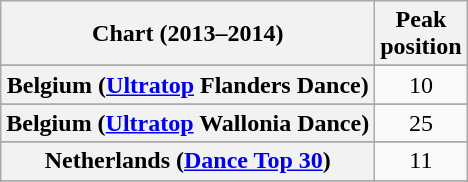<table class="wikitable plainrowheaders sortable">
<tr>
<th scope="col">Chart (2013–2014)</th>
<th scope="col">Peak<br>position</th>
</tr>
<tr>
</tr>
<tr>
<th scope="row">Belgium (<a href='#'>Ultratop</a> Flanders Dance)</th>
<td align=center>10</td>
</tr>
<tr>
</tr>
<tr>
<th scope="row">Belgium (<a href='#'>Ultratop</a> Wallonia Dance)</th>
<td align=center>25</td>
</tr>
<tr>
</tr>
<tr>
</tr>
<tr>
</tr>
<tr>
<th scope="row">Netherlands (<a href='#'>Dance Top 30</a>)</th>
<td align=center>11</td>
</tr>
<tr>
</tr>
<tr>
</tr>
<tr>
</tr>
<tr>
</tr>
<tr>
</tr>
</table>
